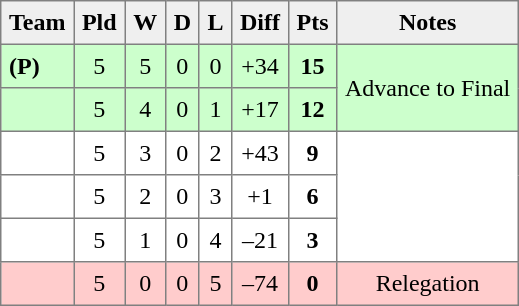<table style=border-collapse:collapse border=1 cellspacing=0 cellpadding=5>
<tr align=center bgcolor=#efefef>
<th>Team</th>
<th>Pld</th>
<th>W</th>
<th>D</th>
<th>L</th>
<th>Diff</th>
<th>Pts</th>
<th>Notes</th>
</tr>
<tr align=center style="background:#ccffcc">
<td style="text-align:left;">  <strong>(P)</strong></td>
<td>5</td>
<td>5</td>
<td>0</td>
<td>0</td>
<td>+34</td>
<td><strong>15</strong></td>
<td rowspan="2">Advance to Final</td>
</tr>
<tr align=center style="background:#ccffcc;">
<td style="text-align:left;"> </td>
<td>5</td>
<td>4</td>
<td>0</td>
<td>1</td>
<td>+17</td>
<td><strong>12</strong></td>
</tr>
<tr align=center style="background:#FFFFFF;">
<td style="text-align:left;"> </td>
<td>5</td>
<td>3</td>
<td>0</td>
<td>2</td>
<td>+43</td>
<td><strong>9</strong></td>
<td rowspan="3"></td>
</tr>
<tr align=center style="background:#FFFFFF;">
<td style="text-align:left;"> </td>
<td>5</td>
<td>2</td>
<td>0</td>
<td>3</td>
<td>+1</td>
<td><strong>6</strong></td>
</tr>
<tr align=center style="background:#FFFFFF;">
<td style="text-align:left;">  </td>
<td>5</td>
<td>1</td>
<td>0</td>
<td>4</td>
<td>–21</td>
<td><strong>3</strong></td>
</tr>
<tr align=center style="background:#FFCCCC;">
<td style="text-align:left;"> </td>
<td>5</td>
<td>0</td>
<td>0</td>
<td>5</td>
<td>–74</td>
<td><strong>0</strong></td>
<td>Relegation</td>
</tr>
</table>
